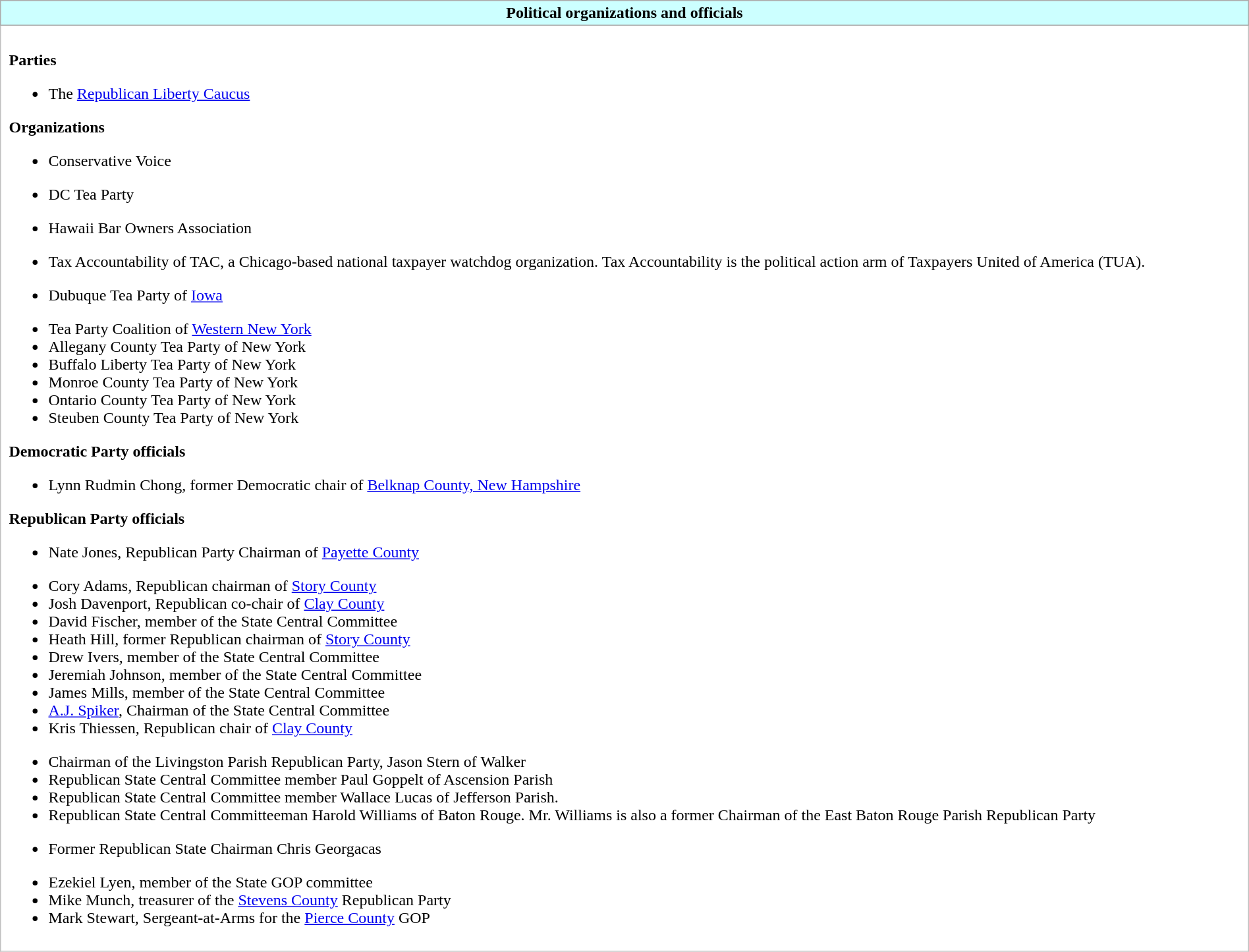<table class="wikitable sortable" style="width:100%;border:0; margin-top:0.2em;">
<tr>
<th style="background:#cff;">Political organizations and officials</th>
</tr>
<tr>
<td style="border:solid 1px silver; padding:8px; background:white;"><br><strong>Parties</strong><ul><li>The <a href='#'>Republican Liberty Caucus</a></li></ul><strong>Organizations</strong><br><ul><li>Conservative Voice</li></ul><ul><li>DC Tea Party</li></ul><ul><li>Hawaii Bar Owners Association</li></ul><ul><li>Tax Accountability of TAC, a Chicago-based national taxpayer watchdog organization. Tax Accountability is the political action arm of Taxpayers United of America (TUA).</li></ul><ul><li>Dubuque Tea Party of <a href='#'>Iowa</a></li></ul><ul><li>Tea Party Coalition of <a href='#'>Western New York</a></li><li>Allegany County Tea Party of New York</li><li>Buffalo Liberty Tea Party of New York</li><li>Monroe County Tea Party of New York</li><li>Ontario County Tea Party of New York</li><li>Steuben County Tea Party of New York</li></ul><strong>Democratic Party officials</strong><ul><li>Lynn Rudmin Chong, former Democratic chair of <a href='#'>Belknap County, New Hampshire</a></li></ul><strong>Republican Party officials</strong><ul><li>Nate Jones, Republican Party Chairman of <a href='#'>Payette County</a></li></ul><ul><li>Cory Adams, Republican chairman of <a href='#'>Story County</a></li><li>Josh Davenport, Republican co-chair of <a href='#'>Clay County</a></li><li>David Fischer, member of the State Central Committee</li><li>Heath Hill, former Republican chairman of <a href='#'>Story County</a></li><li>Drew Ivers, member of the State Central Committee</li><li>Jeremiah Johnson, member of the State Central Committee</li><li>James Mills, member of the State Central Committee</li><li><a href='#'>A.J. Spiker</a>, Chairman of the State Central Committee</li><li>Kris Thiessen, Republican chair of <a href='#'>Clay County</a></li></ul><ul><li>Chairman of the Livingston Parish Republican Party, Jason Stern of Walker</li><li>Republican State Central Committee member Paul Goppelt of Ascension Parish</li><li>Republican State Central Committee member Wallace Lucas of Jefferson Parish.</li><li>Republican State Central Committeeman Harold Williams of Baton Rouge. Mr. Williams is also a former Chairman of the East Baton Rouge Parish Republican Party</li></ul><ul><li>Former Republican State Chairman Chris Georgacas</li></ul><ul><li>Ezekiel Lyen, member of the State GOP committee</li><li>Mike Munch, treasurer of the <a href='#'>Stevens County</a> Republican Party</li><li>Mark Stewart, Sergeant-at-Arms for the <a href='#'>Pierce County</a> GOP</li></ul></td>
</tr>
</table>
